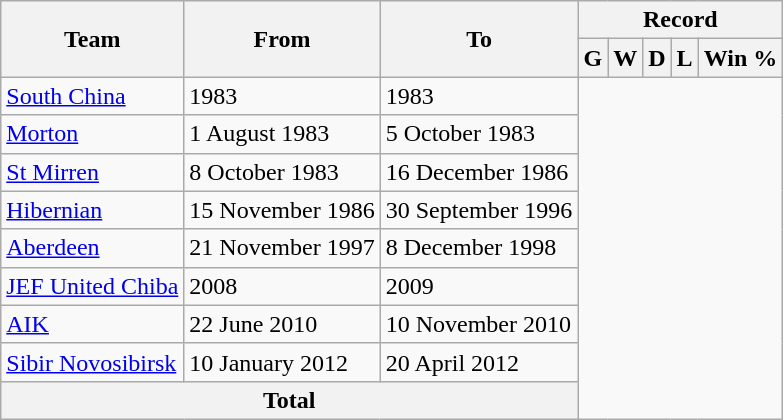<table class="wikitable" style="text-align: center">
<tr>
<th rowspan="2">Team</th>
<th rowspan="2">From</th>
<th rowspan="2">To</th>
<th colspan="5">Record</th>
</tr>
<tr>
<th>G</th>
<th>W</th>
<th>D</th>
<th>L</th>
<th>Win %</th>
</tr>
<tr>
<td align="left"><a href='#'>South China</a></td>
<td align="left">1983</td>
<td align="left">1983<br></td>
</tr>
<tr>
<td align="left"><a href='#'>Morton</a></td>
<td align="left">1 August 1983</td>
<td align="left">5 October 1983<br></td>
</tr>
<tr>
<td align="left"><a href='#'>St Mirren</a></td>
<td align="left">8 October 1983</td>
<td align="left">16 December 1986<br></td>
</tr>
<tr>
<td align="left"><a href='#'>Hibernian</a></td>
<td align="left">15 November 1986</td>
<td align="left">30 September 1996<br></td>
</tr>
<tr>
<td align="left"><a href='#'>Aberdeen</a></td>
<td align="left">21 November 1997</td>
<td align="left">8 December 1998<br></td>
</tr>
<tr>
<td align="left"><a href='#'>JEF United Chiba</a></td>
<td align="left">2008</td>
<td align="left">2009<br></td>
</tr>
<tr>
<td align="left"><a href='#'>AIK</a></td>
<td align="left">22 June 2010</td>
<td align="left">10 November 2010<br></td>
</tr>
<tr>
<td align="left"><a href='#'>Sibir Novosibirsk</a></td>
<td align="left">10 January 2012</td>
<td align="left">20 April 2012<br></td>
</tr>
<tr>
<th colspan="3">Total<br></th>
</tr>
</table>
